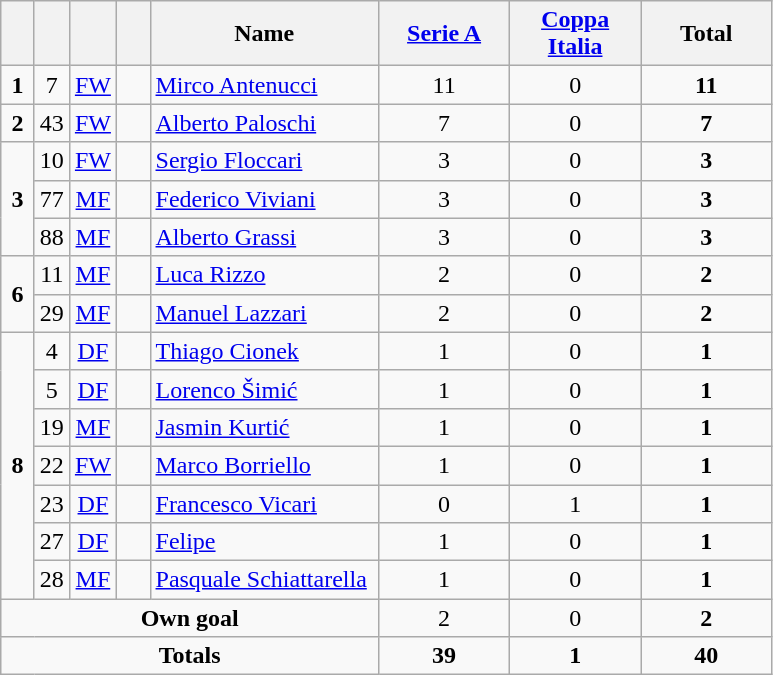<table class="wikitable" style="text-align:center">
<tr>
<th width=15></th>
<th width=15></th>
<th width=15></th>
<th width=15></th>
<th width=145>Name</th>
<th width=80><strong><a href='#'>Serie A</a></strong></th>
<th width=80><strong><a href='#'>Coppa Italia</a></strong></th>
<th width=80>Total</th>
</tr>
<tr>
<td><strong>1</strong></td>
<td>7</td>
<td><a href='#'>FW</a></td>
<td></td>
<td align=left><a href='#'>Mirco Antenucci</a></td>
<td>11</td>
<td>0</td>
<td><strong>11</strong></td>
</tr>
<tr>
<td><strong>2</strong></td>
<td>43</td>
<td><a href='#'>FW</a></td>
<td></td>
<td align=left><a href='#'>Alberto Paloschi</a></td>
<td>7</td>
<td>0</td>
<td><strong>7</strong></td>
</tr>
<tr>
<td rowspan=3><strong>3</strong></td>
<td>10</td>
<td><a href='#'>FW</a></td>
<td></td>
<td align=left><a href='#'>Sergio Floccari</a></td>
<td>3</td>
<td>0</td>
<td><strong>3</strong></td>
</tr>
<tr>
<td>77</td>
<td><a href='#'>MF</a></td>
<td></td>
<td align=left><a href='#'>Federico Viviani</a></td>
<td>3</td>
<td>0</td>
<td><strong>3</strong></td>
</tr>
<tr>
<td>88</td>
<td><a href='#'>MF</a></td>
<td></td>
<td align=left><a href='#'>Alberto Grassi</a></td>
<td>3</td>
<td>0</td>
<td><strong>3</strong></td>
</tr>
<tr>
<td rowspan=2><strong>6</strong></td>
<td>11</td>
<td><a href='#'>MF</a></td>
<td></td>
<td align=left><a href='#'>Luca Rizzo</a></td>
<td>2</td>
<td>0</td>
<td><strong>2</strong></td>
</tr>
<tr>
<td>29</td>
<td><a href='#'>MF</a></td>
<td></td>
<td align=left><a href='#'>Manuel Lazzari</a></td>
<td>2</td>
<td>0</td>
<td><strong>2</strong></td>
</tr>
<tr>
<td rowspan=7><strong>8</strong></td>
<td>4</td>
<td><a href='#'>DF</a></td>
<td></td>
<td align=left><a href='#'>Thiago Cionek</a></td>
<td>1</td>
<td>0</td>
<td><strong>1</strong></td>
</tr>
<tr>
<td>5</td>
<td><a href='#'>DF</a></td>
<td></td>
<td align=left><a href='#'>Lorenco Šimić</a></td>
<td>1</td>
<td>0</td>
<td><strong>1</strong></td>
</tr>
<tr>
<td>19</td>
<td><a href='#'>MF</a></td>
<td></td>
<td align=left><a href='#'>Jasmin Kurtić</a></td>
<td>1</td>
<td>0</td>
<td><strong>1</strong></td>
</tr>
<tr>
<td>22</td>
<td><a href='#'>FW</a></td>
<td></td>
<td align=left><a href='#'>Marco Borriello</a></td>
<td>1</td>
<td>0</td>
<td><strong>1</strong></td>
</tr>
<tr>
<td>23</td>
<td><a href='#'>DF</a></td>
<td></td>
<td align=left><a href='#'>Francesco Vicari</a></td>
<td>0</td>
<td>1</td>
<td><strong>1</strong></td>
</tr>
<tr>
<td>27</td>
<td><a href='#'>DF</a></td>
<td></td>
<td align=left><a href='#'>Felipe</a></td>
<td>1</td>
<td>0</td>
<td><strong>1</strong></td>
</tr>
<tr>
<td>28</td>
<td><a href='#'>MF</a></td>
<td></td>
<td align=left><a href='#'>Pasquale Schiattarella</a></td>
<td>1</td>
<td>0</td>
<td><strong>1</strong></td>
</tr>
<tr>
<td colspan=5><strong>Own goal</strong></td>
<td>2</td>
<td>0</td>
<td><strong>2</strong></td>
</tr>
<tr>
<td colspan=5><strong>Totals</strong></td>
<td><strong>39</strong></td>
<td><strong>1</strong></td>
<td><strong>40</strong></td>
</tr>
</table>
